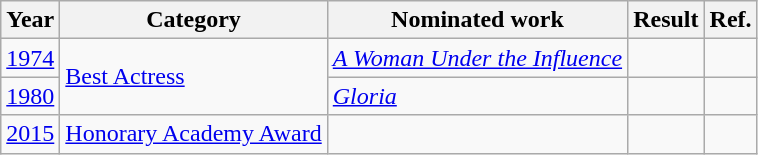<table class="wikitable plainrowheaders">
<tr>
<th>Year</th>
<th>Category</th>
<th>Nominated work</th>
<th>Result</th>
<th>Ref.</th>
</tr>
<tr>
<td><a href='#'>1974</a></td>
<td rowspan="2"><a href='#'>Best Actress</a></td>
<td><em><a href='#'>A Woman Under the Influence</a></em></td>
<td></td>
<td align="center"></td>
</tr>
<tr>
<td><a href='#'>1980</a></td>
<td><em><a href='#'>Gloria</a></em></td>
<td></td>
<td align="center"></td>
</tr>
<tr>
<td><a href='#'>2015</a></td>
<td><a href='#'>Honorary Academy Award</a></td>
<td></td>
<td></td>
<td align="center"></td>
</tr>
</table>
